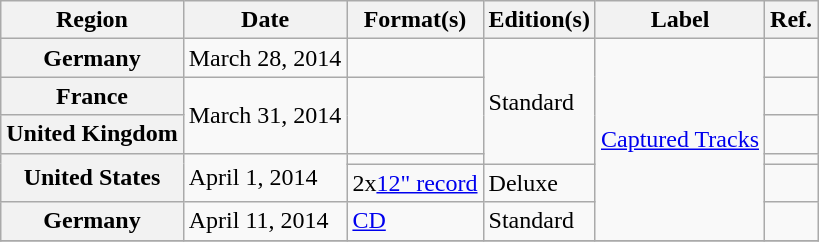<table class="wikitable plainrowheaders">
<tr>
<th scope="col">Region</th>
<th scope="col">Date</th>
<th scope="col">Format(s)</th>
<th scope="col">Edition(s)</th>
<th scope="col">Label</th>
<th scope="col">Ref.</th>
</tr>
<tr>
<th scope="row">Germany</th>
<td>March 28, 2014</td>
<td></td>
<td rowspan=4>Standard</td>
<td rowspan=6><a href='#'>Captured Tracks</a></td>
<td></td>
</tr>
<tr>
<th scope="row">France</th>
<td rowspan=2>March 31, 2014</td>
<td rowspan=2></td>
<td></td>
</tr>
<tr>
<th scope="row">United Kingdom</th>
<td></td>
</tr>
<tr>
<th scope="row" rowspan="2">United States</th>
<td rowspan=2>April 1, 2014</td>
<td></td>
<td></td>
</tr>
<tr>
<td>2x<a href='#'>12" record</a></td>
<td>Deluxe</td>
<td></td>
</tr>
<tr>
<th scope="row">Germany</th>
<td>April 11, 2014</td>
<td><a href='#'>CD</a></td>
<td>Standard</td>
<td></td>
</tr>
<tr>
</tr>
</table>
